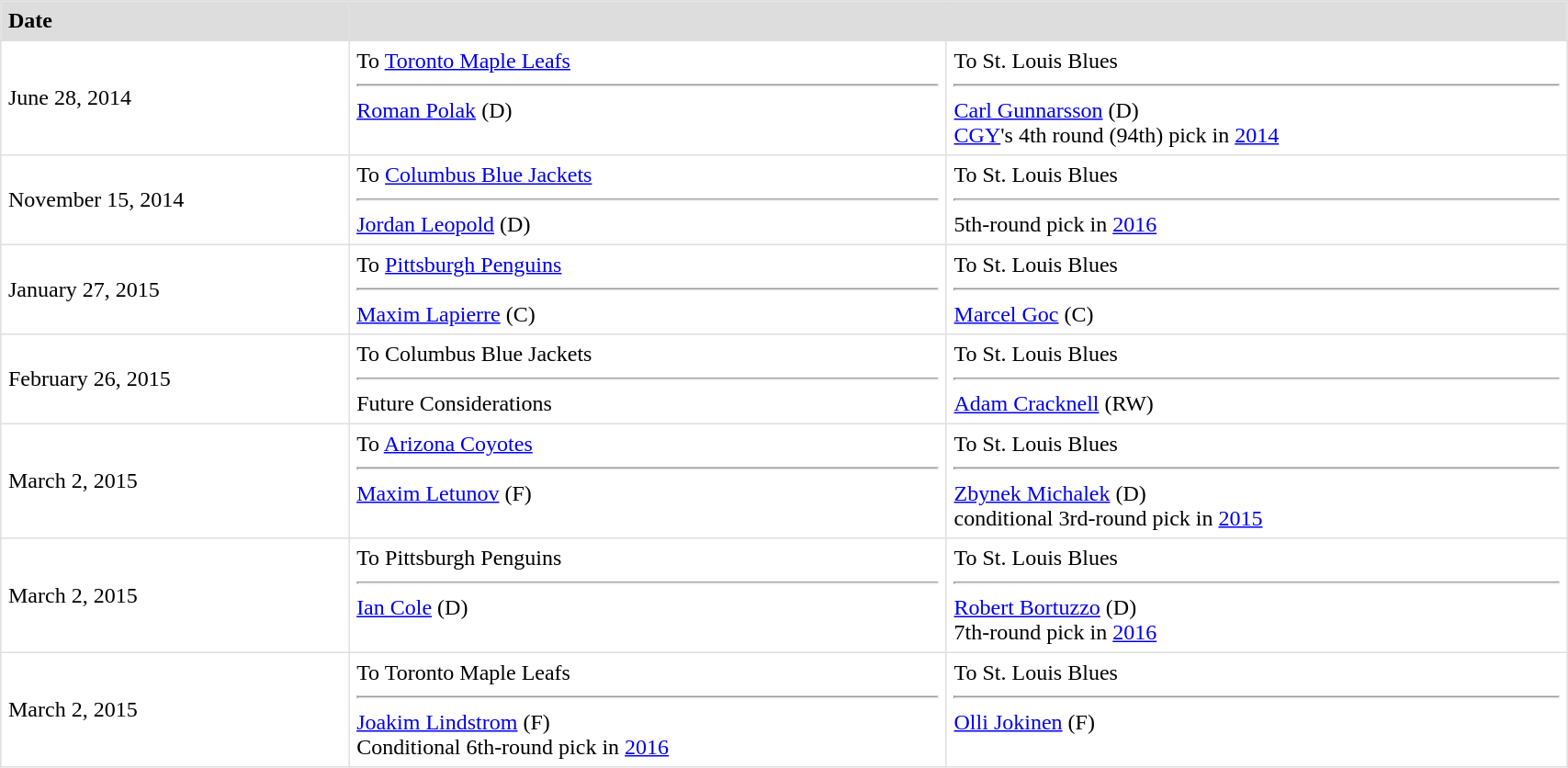<table border=1 style="border-collapse:collapse" bordercolor="#DFDFDF" cellpadding="5" width=90%>
<tr bgcolor="#dddddd">
<td><strong>Date</strong></td>
<th colspan="2"></th>
</tr>
<tr>
<td>June 28, 2014</td>
<td valign="top">To <a href='#'>Toronto Maple Leafs</a> <hr><a href='#'>Roman Polak</a> (D)</td>
<td valign="top">To St. Louis Blues <hr><a href='#'>Carl Gunnarsson</a> (D) <br><a href='#'>CGY</a>'s 4th round (94th) pick in <a href='#'>2014</a></td>
</tr>
<tr>
<td>November 15, 2014</td>
<td valign="top">To <a href='#'>Columbus Blue Jackets</a> <hr><a href='#'>Jordan Leopold</a> (D)</td>
<td valign="top">To St. Louis Blues <hr>5th-round pick in <a href='#'>2016</a></td>
</tr>
<tr>
<td>January 27, 2015</td>
<td valign="top">To <a href='#'>Pittsburgh Penguins</a> <hr><a href='#'>Maxim Lapierre</a> (C)</td>
<td valign="top">To St. Louis Blues <hr><a href='#'>Marcel Goc</a> (C)</td>
</tr>
<tr>
<td>February 26, 2015</td>
<td valign="top">To Columbus Blue Jackets <hr>Future Considerations</td>
<td valign="top">To St. Louis Blues <hr><a href='#'>Adam Cracknell</a> (RW)</td>
</tr>
<tr>
<td>March 2, 2015</td>
<td valign="top">To <a href='#'>Arizona Coyotes</a> <hr><a href='#'>Maxim Letunov</a> (F)</td>
<td valign="top">To St. Louis Blues <hr><a href='#'>Zbynek Michalek</a> (D)<br>conditional 3rd-round pick in <a href='#'>2015</a></td>
</tr>
<tr>
<td>March 2, 2015</td>
<td valign="top">To Pittsburgh Penguins <hr><a href='#'>Ian Cole</a> (D)</td>
<td valign="top">To St. Louis Blues <hr><a href='#'>Robert Bortuzzo</a> (D)<br>7th-round pick in <a href='#'>2016</a></td>
</tr>
<tr>
<td>March 2, 2015</td>
<td valign="top">To Toronto Maple Leafs <hr><a href='#'>Joakim Lindstrom</a> (F)<br>Conditional 6th-round pick in <a href='#'>2016</a></td>
<td valign="top">To St. Louis Blues <hr><a href='#'>Olli Jokinen</a> (F)</td>
</tr>
</table>
